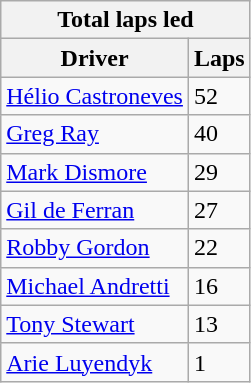<table class="wikitable">
<tr>
<th colspan=2>Total laps led</th>
</tr>
<tr>
<th>Driver</th>
<th>Laps</th>
</tr>
<tr>
<td><a href='#'>Hélio Castroneves</a></td>
<td>52</td>
</tr>
<tr>
<td><a href='#'>Greg Ray</a></td>
<td>40</td>
</tr>
<tr>
<td><a href='#'>Mark Dismore</a></td>
<td>29</td>
</tr>
<tr>
<td><a href='#'>Gil de Ferran</a></td>
<td>27</td>
</tr>
<tr>
<td><a href='#'>Robby Gordon</a></td>
<td>22</td>
</tr>
<tr>
<td><a href='#'>Michael Andretti</a></td>
<td>16</td>
</tr>
<tr>
<td><a href='#'>Tony Stewart</a></td>
<td>13</td>
</tr>
<tr>
<td><a href='#'>Arie Luyendyk</a></td>
<td>1</td>
</tr>
</table>
